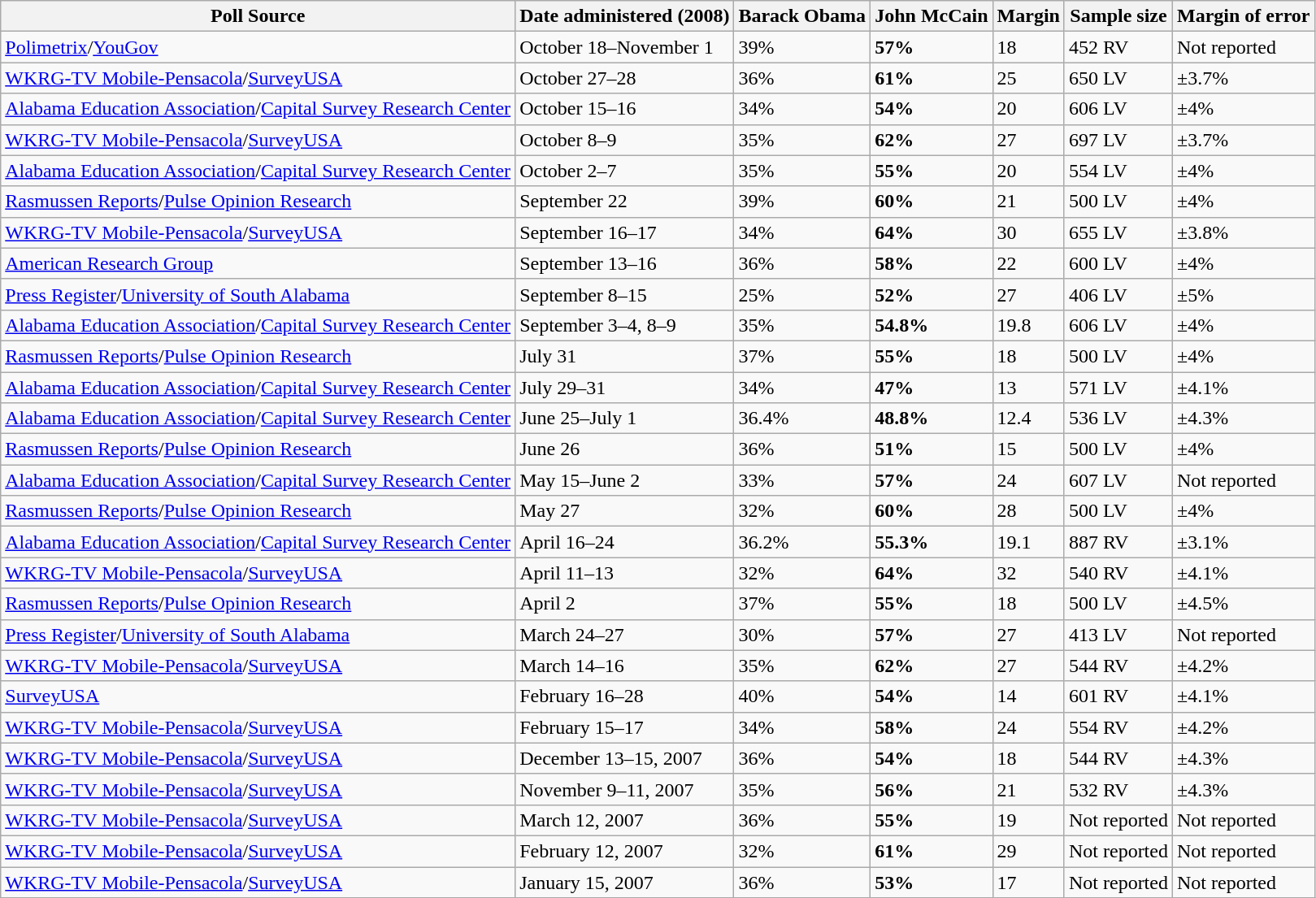<table class="wikitable collapsible">
<tr>
<th>Poll Source</th>
<th>Date administered (2008)</th>
<th>Barack Obama</th>
<th>John McCain</th>
<th>Margin</th>
<th>Sample size</th>
<th>Margin of error</th>
</tr>
<tr>
<td><a href='#'>Polimetrix</a>/<a href='#'>YouGov</a></td>
<td>October 18–November 1</td>
<td>39%</td>
<td><strong>57%</strong></td>
<td>18</td>
<td>452 RV</td>
<td>Not reported</td>
</tr>
<tr>
<td><a href='#'>WKRG-TV Mobile-Pensacola</a>/<a href='#'>SurveyUSA</a></td>
<td>October 27–28</td>
<td>36%</td>
<td><strong>61%</strong></td>
<td>25</td>
<td>650 LV</td>
<td>±3.7%</td>
</tr>
<tr>
<td><a href='#'>Alabama Education Association</a>/<a href='#'>Capital Survey Research Center</a></td>
<td>October 15–16</td>
<td>34%</td>
<td><strong>54%</strong></td>
<td>20</td>
<td>606 LV</td>
<td>±4%</td>
</tr>
<tr>
<td><a href='#'>WKRG-TV Mobile-Pensacola</a>/<a href='#'>SurveyUSA</a></td>
<td>October 8–9</td>
<td>35%</td>
<td><strong>62%</strong></td>
<td>27</td>
<td>697 LV</td>
<td>±3.7%</td>
</tr>
<tr>
<td><a href='#'>Alabama Education Association</a>/<a href='#'>Capital Survey Research Center</a></td>
<td>October 2–7</td>
<td>35%</td>
<td><strong>55%</strong></td>
<td>20</td>
<td>554 LV</td>
<td>±4%</td>
</tr>
<tr>
<td><a href='#'>Rasmussen Reports</a>/<a href='#'>Pulse Opinion Research</a></td>
<td>September 22</td>
<td>39%</td>
<td><strong>60%</strong></td>
<td>21</td>
<td>500 LV</td>
<td>±4%</td>
</tr>
<tr>
<td><a href='#'>WKRG-TV Mobile-Pensacola</a>/<a href='#'>SurveyUSA</a></td>
<td>September 16–17</td>
<td>34%</td>
<td><strong>64%</strong></td>
<td>30</td>
<td>655 LV</td>
<td>±3.8%</td>
</tr>
<tr>
<td><a href='#'>American Research Group</a></td>
<td>September 13–16</td>
<td>36%</td>
<td><strong>58%</strong></td>
<td>22</td>
<td>600 LV</td>
<td>±4%</td>
</tr>
<tr>
<td><a href='#'>Press Register</a>/<a href='#'>University of South Alabama</a></td>
<td>September 8–15</td>
<td>25%</td>
<td><strong>52%</strong></td>
<td>27</td>
<td>406 LV</td>
<td>±5%</td>
</tr>
<tr>
<td><a href='#'>Alabama Education Association</a>/<a href='#'>Capital Survey Research Center</a></td>
<td>September 3–4, 8–9</td>
<td>35%</td>
<td><strong>54.8%</strong></td>
<td>19.8</td>
<td>606 LV</td>
<td>±4%</td>
</tr>
<tr>
<td><a href='#'>Rasmussen Reports</a>/<a href='#'>Pulse Opinion Research</a></td>
<td>July 31</td>
<td>37%</td>
<td><strong>55%</strong></td>
<td>18</td>
<td>500 LV</td>
<td>±4%</td>
</tr>
<tr>
<td><a href='#'>Alabama Education Association</a>/<a href='#'>Capital Survey Research Center</a></td>
<td>July 29–31</td>
<td>34%</td>
<td><strong>47%</strong></td>
<td>13</td>
<td>571 LV</td>
<td>±4.1%</td>
</tr>
<tr>
<td><a href='#'>Alabama Education Association</a>/<a href='#'>Capital Survey Research Center</a></td>
<td>June 25–July 1</td>
<td>36.4%</td>
<td><strong>48.8%</strong></td>
<td>12.4</td>
<td>536 LV</td>
<td>±4.3%</td>
</tr>
<tr>
<td><a href='#'>Rasmussen Reports</a>/<a href='#'>Pulse Opinion Research</a></td>
<td>June 26</td>
<td>36%</td>
<td><strong>51%</strong></td>
<td>15</td>
<td>500 LV</td>
<td>±4%</td>
</tr>
<tr>
<td><a href='#'>Alabama Education Association</a>/<a href='#'>Capital Survey Research Center</a></td>
<td>May 15–June 2</td>
<td>33%</td>
<td><strong>57%</strong></td>
<td>24</td>
<td>607 LV</td>
<td>Not reported</td>
</tr>
<tr>
<td><a href='#'>Rasmussen Reports</a>/<a href='#'>Pulse Opinion Research</a></td>
<td>May 27</td>
<td>32%</td>
<td><strong>60%</strong></td>
<td>28</td>
<td>500 LV</td>
<td>±4%</td>
</tr>
<tr>
<td><a href='#'>Alabama Education Association</a>/<a href='#'>Capital Survey Research Center</a></td>
<td>April 16–24</td>
<td>36.2%</td>
<td><strong>55.3%</strong></td>
<td>19.1</td>
<td>887 RV</td>
<td>±3.1%</td>
</tr>
<tr>
<td><a href='#'>WKRG-TV Mobile-Pensacola</a>/<a href='#'>SurveyUSA</a></td>
<td>April 11–13</td>
<td>32%</td>
<td><strong>64%</strong></td>
<td>32</td>
<td>540 RV</td>
<td>±4.1%</td>
</tr>
<tr>
<td><a href='#'>Rasmussen Reports</a>/<a href='#'>Pulse Opinion Research</a></td>
<td>April 2</td>
<td>37%</td>
<td><strong>55%</strong></td>
<td>18</td>
<td>500 LV</td>
<td>±4.5%</td>
</tr>
<tr>
<td><a href='#'>Press Register</a>/<a href='#'>University of South Alabama</a></td>
<td>March 24–27</td>
<td>30%</td>
<td><strong>57%</strong></td>
<td>27</td>
<td>413 LV</td>
<td>Not reported</td>
</tr>
<tr>
<td><a href='#'>WKRG-TV Mobile-Pensacola</a>/<a href='#'>SurveyUSA</a></td>
<td>March 14–16</td>
<td>35%</td>
<td><strong>62%</strong></td>
<td>27</td>
<td>544 RV</td>
<td>±4.2%</td>
</tr>
<tr>
<td><a href='#'>SurveyUSA</a></td>
<td>February 16–28</td>
<td>40%</td>
<td><strong>54%</strong></td>
<td>14</td>
<td>601 RV</td>
<td>±4.1%</td>
</tr>
<tr>
<td><a href='#'>WKRG-TV Mobile-Pensacola</a>/<a href='#'>SurveyUSA</a></td>
<td>February 15–17</td>
<td>34%</td>
<td><strong>58%</strong></td>
<td>24</td>
<td>554 RV</td>
<td>±4.2%</td>
</tr>
<tr>
<td><a href='#'>WKRG-TV Mobile-Pensacola</a>/<a href='#'>SurveyUSA</a></td>
<td>December 13–15, 2007</td>
<td>36%</td>
<td><strong>54%</strong></td>
<td>18</td>
<td>544 RV</td>
<td>±4.3%</td>
</tr>
<tr>
<td><a href='#'>WKRG-TV Mobile-Pensacola</a>/<a href='#'>SurveyUSA</a></td>
<td>November 9–11, 2007</td>
<td>35%</td>
<td><strong>56%</strong></td>
<td>21</td>
<td>532 RV</td>
<td>±4.3%</td>
</tr>
<tr>
<td><a href='#'>WKRG-TV Mobile-Pensacola</a>/<a href='#'>SurveyUSA</a></td>
<td>March 12, 2007</td>
<td>36%</td>
<td><strong>55%</strong></td>
<td>19</td>
<td>Not reported</td>
<td>Not reported</td>
</tr>
<tr>
<td><a href='#'>WKRG-TV Mobile-Pensacola</a>/<a href='#'>SurveyUSA</a></td>
<td>February 12, 2007</td>
<td>32%</td>
<td><strong>61%</strong></td>
<td>29</td>
<td>Not reported</td>
<td>Not reported</td>
</tr>
<tr>
<td><a href='#'>WKRG-TV Mobile-Pensacola</a>/<a href='#'>SurveyUSA</a></td>
<td>January 15, 2007</td>
<td>36%</td>
<td><strong>53%</strong></td>
<td>17</td>
<td>Not reported</td>
<td>Not reported</td>
</tr>
</table>
